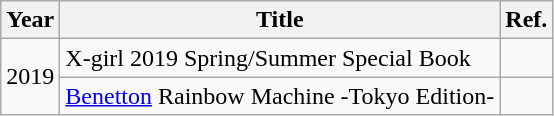<table class="wikitable">
<tr>
<th>Year</th>
<th>Title</th>
<th>Ref.</th>
</tr>
<tr>
<td rowspan="2">2019</td>
<td>X-girl 2019 Spring/Summer Special Book</td>
<td></td>
</tr>
<tr>
<td><a href='#'>Benetton</a> Rainbow Machine -Tokyo Edition-</td>
<td></td>
</tr>
</table>
